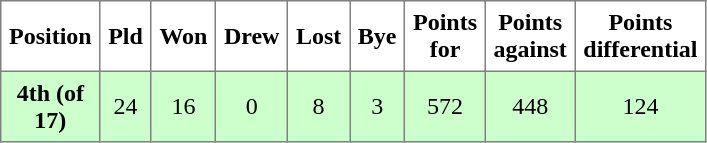<table style=border-collapse:collapse border=1 cellspacing=0 cellpadding=5>
<tr style="text-align:center; background:##efefef;">
<th width=20>Position</th>
<th width=20>Pld</th>
<th width=20>Won</th>
<th width=20>Drew</th>
<th width=20>Lost</th>
<th width=20>Bye</th>
<th width=20>Points for</th>
<th width=20>Points against</th>
<th width=25>Points differential</th>
</tr>
<tr style="text-align:center; background:#cfcf;">
<td><strong>4th (of 17)</strong></td>
<td>24</td>
<td>16</td>
<td>0</td>
<td>8</td>
<td>3</td>
<td>572</td>
<td>448</td>
<td>124</td>
</tr>
</table>
